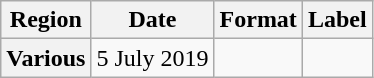<table class="wikitable plainrowheaders">
<tr>
<th scope="col">Region</th>
<th scope="col">Date</th>
<th scope="col">Format</th>
<th scope="col">Label</th>
</tr>
<tr>
<th scope="row">Various</th>
<td>5 July 2019</td>
<td></td>
<td></td>
</tr>
</table>
